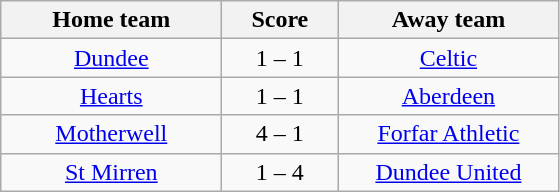<table class="wikitable" style="text-align: center">
<tr>
<th width=140>Home team</th>
<th width=70>Score</th>
<th width=140>Away team</th>
</tr>
<tr>
<td><a href='#'>Dundee</a></td>
<td>1 – 1</td>
<td><a href='#'>Celtic</a></td>
</tr>
<tr>
<td><a href='#'>Hearts</a></td>
<td>1 – 1</td>
<td><a href='#'>Aberdeen</a></td>
</tr>
<tr>
<td><a href='#'>Motherwell</a></td>
<td>4 – 1</td>
<td><a href='#'>Forfar Athletic</a></td>
</tr>
<tr>
<td><a href='#'>St Mirren</a></td>
<td>1 – 4</td>
<td><a href='#'>Dundee United</a></td>
</tr>
</table>
